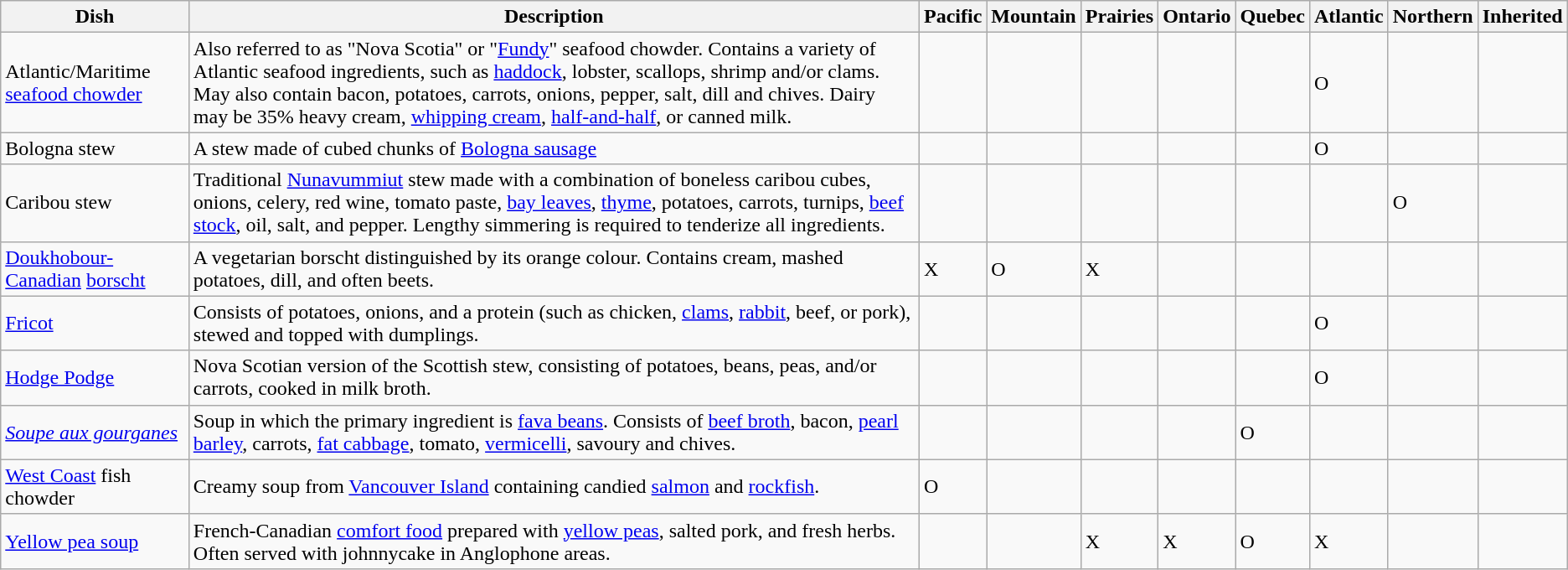<table class="wikitable sortable sticky-header" style=text-align:left" style="margin:1em auto;">
<tr>
<th>Dish</th>
<th>Description</th>
<th>Pacific</th>
<th>Mountain</th>
<th>Prairies</th>
<th>Ontario</th>
<th>Quebec</th>
<th>Atlantic</th>
<th>Northern</th>
<th>Inherited</th>
</tr>
<tr>
<td>Atlantic/Maritime <a href='#'>seafood chowder</a></td>
<td>Also referred to as "Nova Scotia" or "<a href='#'>Fundy</a>" seafood chowder. Contains a variety of Atlantic seafood ingredients, such as <a href='#'>haddock</a>, lobster, scallops, shrimp and/or clams. May also contain bacon, potatoes, carrots, onions, pepper, salt, dill and chives. Dairy may be 35% heavy cream, <a href='#'>whipping cream</a>, <a href='#'>half-and-half</a>, or canned milk.</td>
<td></td>
<td></td>
<td></td>
<td></td>
<td></td>
<td>O</td>
<td></td>
<td></td>
</tr>
<tr>
<td>Bologna stew</td>
<td>A stew made of cubed chunks of <a href='#'>Bologna sausage</a> </td>
<td></td>
<td></td>
<td></td>
<td></td>
<td></td>
<td>O</td>
<td></td>
<td></td>
</tr>
<tr>
<td>Caribou stew</td>
<td>Traditional <a href='#'>Nunavummiut</a> stew made with a combination of boneless caribou cubes, onions, celery, red wine, tomato paste, <a href='#'>bay leaves</a>, <a href='#'>thyme</a>, potatoes, carrots, turnips, <a href='#'>beef stock</a>, oil, salt, and pepper. Lengthy simmering is required to tenderize all ingredients.</td>
<td></td>
<td></td>
<td></td>
<td></td>
<td></td>
<td></td>
<td>O</td>
<td></td>
</tr>
<tr>
<td><a href='#'>Doukhobour-Canadian</a> <a href='#'>borscht</a></td>
<td>A vegetarian borscht distinguished by its orange colour. Contains cream, mashed potatoes, dill, and often beets.</td>
<td>X</td>
<td>O</td>
<td>X</td>
<td></td>
<td></td>
<td></td>
<td></td>
<td></td>
</tr>
<tr>
<td><a href='#'>Fricot</a></td>
<td>Consists of potatoes, onions, and a protein (such as chicken, <a href='#'>clams</a>, <a href='#'>rabbit</a>, beef, or pork), stewed and topped with dumplings.</td>
<td></td>
<td></td>
<td></td>
<td></td>
<td></td>
<td>O</td>
<td></td>
<td></td>
</tr>
<tr>
<td><a href='#'>Hodge Podge</a></td>
<td>Nova Scotian version of the Scottish stew, consisting of potatoes, beans, peas, and/or carrots, cooked in milk broth.</td>
<td></td>
<td></td>
<td></td>
<td></td>
<td></td>
<td>O</td>
<td></td>
<td></td>
</tr>
<tr>
<td><em><a href='#'>Soupe aux gourganes</a></em></td>
<td>Soup in which the primary ingredient is <a href='#'>fava beans</a>. Consists of <a href='#'>beef broth</a>, bacon, <a href='#'>pearl barley</a>, carrots, <a href='#'>fat cabbage</a>, tomato, <a href='#'>vermicelli</a>, savoury and chives.</td>
<td></td>
<td></td>
<td></td>
<td></td>
<td>O</td>
<td></td>
<td></td>
<td></td>
</tr>
<tr>
<td><a href='#'>West Coast</a> fish chowder</td>
<td>Creamy soup from <a href='#'>Vancouver Island</a> containing candied <a href='#'>salmon</a> and <a href='#'>rockfish</a>.</td>
<td>O</td>
<td></td>
<td></td>
<td></td>
<td></td>
<td></td>
<td></td>
<td></td>
</tr>
<tr>
<td><a href='#'>Yellow pea soup</a></td>
<td>French-Canadian <a href='#'>comfort food</a> prepared with <a href='#'>yellow peas</a>, salted pork, and fresh herbs. Often served with johnnycake in Anglophone areas.</td>
<td></td>
<td></td>
<td>X</td>
<td>X</td>
<td>O</td>
<td>X</td>
<td></td>
<td></td>
</tr>
</table>
